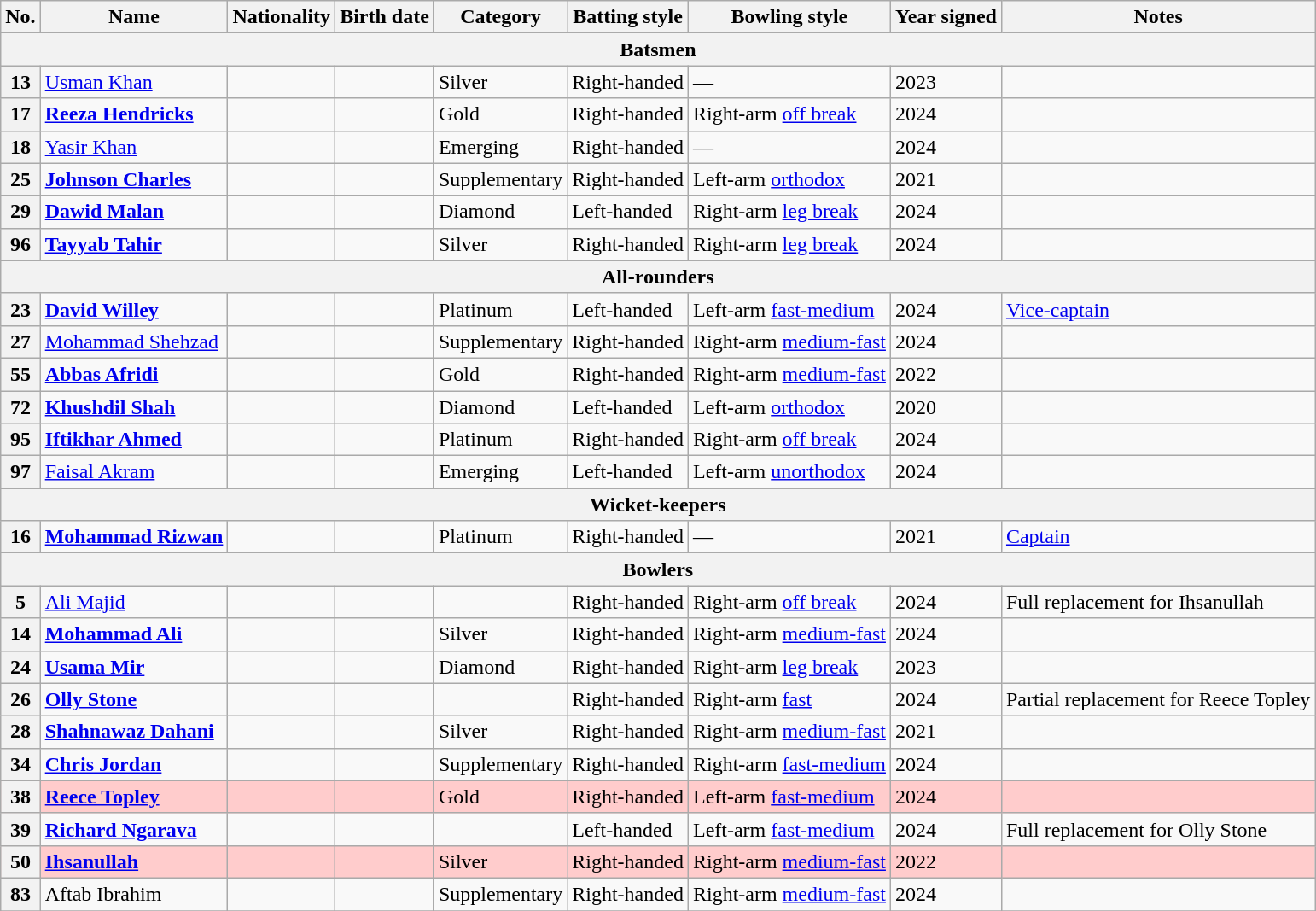<table class="wikitable">
<tr>
<th>No.</th>
<th>Name</th>
<th>Nationality</th>
<th>Birth date</th>
<th>Category</th>
<th>Batting style</th>
<th>Bowling style</th>
<th>Year signed</th>
<th>Notes</th>
</tr>
<tr>
<th colspan="9">Batsmen</th>
</tr>
<tr>
<th>13</th>
<td><a href='#'>Usman Khan</a></td>
<td></td>
<td></td>
<td>Silver</td>
<td>Right-handed</td>
<td>—</td>
<td>2023</td>
<td></td>
</tr>
<tr>
<th>17</th>
<td><strong><a href='#'>Reeza Hendricks</a></strong></td>
<td></td>
<td></td>
<td>Gold</td>
<td>Right-handed</td>
<td>Right-arm <a href='#'>off break</a></td>
<td>2024</td>
<td></td>
</tr>
<tr>
<th>18</th>
<td><a href='#'>Yasir Khan</a></td>
<td></td>
<td></td>
<td>Emerging</td>
<td>Right-handed</td>
<td>—</td>
<td>2024</td>
<td></td>
</tr>
<tr>
<th>25</th>
<td><strong><a href='#'>Johnson Charles</a></strong></td>
<td></td>
<td></td>
<td>Supplementary</td>
<td>Right-handed</td>
<td>Left-arm <a href='#'>orthodox</a></td>
<td>2021</td>
<td></td>
</tr>
<tr>
<th>29</th>
<td><strong><a href='#'>Dawid Malan</a></strong></td>
<td></td>
<td></td>
<td>Diamond</td>
<td>Left-handed</td>
<td>Right-arm <a href='#'>leg break</a></td>
<td>2024</td>
<td></td>
</tr>
<tr>
<th>96</th>
<td><strong><a href='#'>Tayyab Tahir</a></strong></td>
<td></td>
<td></td>
<td>Silver</td>
<td>Right-handed</td>
<td>Right-arm <a href='#'>leg break</a></td>
<td>2024</td>
<td></td>
</tr>
<tr>
<th colspan="9">All-rounders</th>
</tr>
<tr>
<th>23</th>
<td><strong><a href='#'>David Willey</a></strong></td>
<td></td>
<td></td>
<td>Platinum</td>
<td>Left-handed</td>
<td>Left-arm <a href='#'>fast-medium</a></td>
<td>2024</td>
<td><a href='#'>Vice-captain</a></td>
</tr>
<tr>
<th>27</th>
<td><a href='#'>Mohammad Shehzad</a></td>
<td></td>
<td></td>
<td>Supplementary</td>
<td>Right-handed</td>
<td>Right-arm <a href='#'>medium-fast</a></td>
<td>2024</td>
<td></td>
</tr>
<tr>
<th>55</th>
<td><strong><a href='#'>Abbas Afridi</a></strong></td>
<td></td>
<td></td>
<td>Gold</td>
<td>Right-handed</td>
<td>Right-arm <a href='#'>medium-fast</a></td>
<td>2022</td>
<td></td>
</tr>
<tr>
<th>72</th>
<td><strong><a href='#'>Khushdil Shah</a></strong></td>
<td></td>
<td></td>
<td>Diamond</td>
<td>Left-handed</td>
<td>Left-arm <a href='#'>orthodox</a></td>
<td>2020</td>
<td></td>
</tr>
<tr>
<th>95</th>
<td><strong><a href='#'>Iftikhar Ahmed</a></strong></td>
<td></td>
<td></td>
<td>Platinum</td>
<td>Right-handed</td>
<td>Right-arm <a href='#'>off break</a></td>
<td>2024</td>
<td></td>
</tr>
<tr>
<th>97</th>
<td><a href='#'>Faisal Akram</a></td>
<td></td>
<td></td>
<td>Emerging</td>
<td>Left-handed</td>
<td>Left-arm <a href='#'>unorthodox</a></td>
<td>2024</td>
<td></td>
</tr>
<tr>
<th colspan="9">Wicket-keepers</th>
</tr>
<tr>
<th>16</th>
<td><strong><a href='#'>Mohammad Rizwan</a></strong></td>
<td></td>
<td></td>
<td>Platinum</td>
<td>Right-handed</td>
<td>—</td>
<td>2021</td>
<td><a href='#'>Captain</a></td>
</tr>
<tr>
<th colspan="9">Bowlers</th>
</tr>
<tr>
<th>5</th>
<td><a href='#'>Ali Majid</a></td>
<td></td>
<td></td>
<td></td>
<td>Right-handed</td>
<td>Right-arm <a href='#'>off break</a></td>
<td>2024</td>
<td>Full replacement for Ihsanullah</td>
</tr>
<tr>
<th>14</th>
<td><strong><a href='#'>Mohammad Ali</a></strong></td>
<td></td>
<td></td>
<td>Silver</td>
<td>Right-handed</td>
<td>Right-arm <a href='#'>medium-fast</a></td>
<td>2024</td>
<td></td>
</tr>
<tr>
<th>24</th>
<td><strong><a href='#'>Usama Mir</a></strong></td>
<td></td>
<td></td>
<td>Diamond</td>
<td>Right-handed</td>
<td>Right-arm <a href='#'>leg break</a></td>
<td>2023</td>
<td></td>
</tr>
<tr>
<th>26</th>
<td><strong><a href='#'>Olly Stone</a></strong></td>
<td></td>
<td></td>
<td></td>
<td>Right-handed</td>
<td>Right-arm <a href='#'>fast</a></td>
<td>2024</td>
<td>Partial replacement for Reece Topley</td>
</tr>
<tr>
<th>28</th>
<td><strong><a href='#'>Shahnawaz Dahani</a></strong></td>
<td></td>
<td></td>
<td>Silver</td>
<td>Right-handed</td>
<td>Right-arm <a href='#'>medium-fast</a></td>
<td>2021</td>
<td></td>
</tr>
<tr>
<th>34</th>
<td><strong><a href='#'>Chris Jordan</a></strong></td>
<td></td>
<td></td>
<td>Supplementary</td>
<td>Right-handed</td>
<td>Right-arm <a href='#'>fast-medium</a></td>
<td>2024</td>
<td></td>
</tr>
<tr style="background:#FFCCCC">
<th>38</th>
<td><strong><a href='#'>Reece Topley</a></strong></td>
<td></td>
<td></td>
<td>Gold</td>
<td>Right-handed</td>
<td>Left-arm <a href='#'>fast-medium</a></td>
<td>2024</td>
<td></td>
</tr>
<tr>
<th>39</th>
<td><strong><a href='#'>Richard Ngarava</a></strong></td>
<td></td>
<td></td>
<td></td>
<td>Left-handed</td>
<td>Left-arm <a href='#'>fast-medium</a></td>
<td>2024</td>
<td>Full replacement for Olly Stone</td>
</tr>
<tr style="background:#FFCCCC">
<th>50</th>
<td><strong><a href='#'>Ihsanullah</a></strong></td>
<td></td>
<td></td>
<td>Silver</td>
<td>Right-handed</td>
<td>Right-arm <a href='#'>medium-fast</a></td>
<td>2022</td>
<td></td>
</tr>
<tr>
<th>83</th>
<td>Aftab Ibrahim</td>
<td></td>
<td></td>
<td>Supplementary</td>
<td>Right-handed</td>
<td>Right-arm <a href='#'>medium-fast</a></td>
<td>2024</td>
<td></td>
</tr>
<tr>
</tr>
</table>
